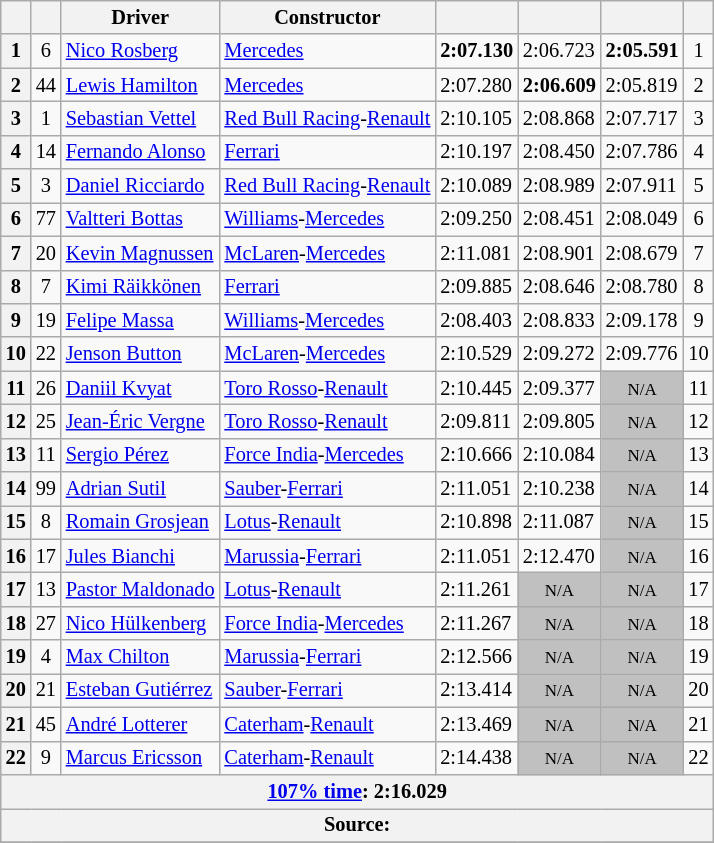<table class="wikitable sortable" style="font-size:85%">
<tr>
<th scope="col"></th>
<th scope="col"></th>
<th scope="col">Driver</th>
<th scope="col">Constructor</th>
<th scope="col"></th>
<th scope="col"></th>
<th scope="col"></th>
<th scope="col"></th>
</tr>
<tr>
<th scope="row">1</th>
<td align="center">6</td>
<td data-sort-value="ROS"> <a href='#'>Nico Rosberg</a></td>
<td><a href='#'>Mercedes</a></td>
<td><strong>2:07.130</strong></td>
<td>2:06.723</td>
<td><strong>2:05.591</strong></td>
<td align="center">1</td>
</tr>
<tr>
<th scope="row">2</th>
<td align="center">44</td>
<td data-sort-value="HAM"> <a href='#'>Lewis Hamilton</a></td>
<td><a href='#'>Mercedes</a></td>
<td>2:07.280</td>
<td><strong>2:06.609</strong></td>
<td>2:05.819</td>
<td align="center">2</td>
</tr>
<tr>
<th scope="row">3</th>
<td align="center">1</td>
<td data-sort-value="VET"> <a href='#'>Sebastian Vettel</a></td>
<td><a href='#'>Red Bull Racing</a>-<a href='#'>Renault</a></td>
<td>2:10.105</td>
<td>2:08.868</td>
<td>2:07.717</td>
<td align="center">3</td>
</tr>
<tr>
<th scope="row">4</th>
<td align="center">14</td>
<td data-sort-value="ALO"> <a href='#'>Fernando Alonso</a></td>
<td><a href='#'>Ferrari</a></td>
<td>2:10.197</td>
<td>2:08.450</td>
<td>2:07.786</td>
<td align="center">4</td>
</tr>
<tr>
<th scope="row">5</th>
<td align="center">3</td>
<td data-sort-value="RIC"> <a href='#'>Daniel Ricciardo</a></td>
<td><a href='#'>Red Bull Racing</a>-<a href='#'>Renault</a></td>
<td>2:10.089</td>
<td>2:08.989</td>
<td>2:07.911</td>
<td align="center">5</td>
</tr>
<tr>
<th scope="row">6</th>
<td align="center">77</td>
<td data-sort-value="BOT"> <a href='#'>Valtteri Bottas</a></td>
<td><a href='#'>Williams</a>-<a href='#'>Mercedes</a></td>
<td>2:09.250</td>
<td>2:08.451</td>
<td>2:08.049</td>
<td align="center">6</td>
</tr>
<tr>
<th scope="row">7</th>
<td align="center">20</td>
<td data-sort-value="MAG"> <a href='#'>Kevin Magnussen</a></td>
<td><a href='#'>McLaren</a>-<a href='#'>Mercedes</a></td>
<td>2:11.081</td>
<td>2:08.901</td>
<td>2:08.679</td>
<td align="center">7</td>
</tr>
<tr>
<th scope="row">8</th>
<td align="center">7</td>
<td data-sort-value="RAI"> <a href='#'>Kimi Räikkönen</a></td>
<td><a href='#'>Ferrari</a></td>
<td>2:09.885</td>
<td>2:08.646</td>
<td>2:08.780</td>
<td align="center">8</td>
</tr>
<tr>
<th scope="row">9</th>
<td align="center">19</td>
<td data-sort-value="MAS"> <a href='#'>Felipe Massa</a></td>
<td><a href='#'>Williams</a>-<a href='#'>Mercedes</a></td>
<td>2:08.403</td>
<td>2:08.833</td>
<td>2:09.178</td>
<td align="center">9</td>
</tr>
<tr>
<th scope="row">10</th>
<td align="center">22</td>
<td data-sort-value="BUT"> <a href='#'>Jenson Button</a></td>
<td><a href='#'>McLaren</a>-<a href='#'>Mercedes</a></td>
<td>2:10.529</td>
<td>2:09.272</td>
<td>2:09.776</td>
<td align="center">10</td>
</tr>
<tr>
<th scope="row">11</th>
<td align="center">26</td>
<td data-sort-value="KVY"> <a href='#'>Daniil Kvyat</a></td>
<td><a href='#'>Toro Rosso</a>-<a href='#'>Renault</a></td>
<td>2:10.445</td>
<td>2:09.377</td>
<td style="background: silver" align="center" data-sort-value="11"><small>N/A</small></td>
<td align="center">11</td>
</tr>
<tr>
<th scope="row">12</th>
<td align="center">25</td>
<td data-sort-value="VER"> <a href='#'>Jean-Éric Vergne</a></td>
<td><a href='#'>Toro Rosso</a>-<a href='#'>Renault</a></td>
<td>2:09.811</td>
<td>2:09.805</td>
<td style="background: silver" align="center" data-sort-value="12"><small>N/A</small></td>
<td align="center">12</td>
</tr>
<tr>
<th scope="row">13</th>
<td align="center">11</td>
<td data-sort-value="PER"> <a href='#'>Sergio Pérez</a></td>
<td><a href='#'>Force India</a>-<a href='#'>Mercedes</a></td>
<td>2:10.666</td>
<td>2:10.084</td>
<td style="background: silver" align="center" data-sort-value="13"><small>N/A</small></td>
<td align="center">13</td>
</tr>
<tr>
<th scope="row">14</th>
<td align="center">99</td>
<td data-sort-value="SUT"> <a href='#'>Adrian Sutil</a></td>
<td><a href='#'>Sauber</a>-<a href='#'>Ferrari</a></td>
<td>2:11.051</td>
<td>2:10.238</td>
<td style="background: silver" align="center" data-sort-value="14"><small>N/A</small></td>
<td align="center">14</td>
</tr>
<tr>
<th scope="row">15</th>
<td align="center">8</td>
<td data-sort-value="GRO"> <a href='#'>Romain Grosjean</a></td>
<td><a href='#'>Lotus</a>-<a href='#'>Renault</a></td>
<td>2:10.898</td>
<td>2:11.087</td>
<td style="background: silver" align="center" data-sort-value="15"><small>N/A</small></td>
<td align="center">15</td>
</tr>
<tr>
<th scope="row">16</th>
<td align="center">17</td>
<td data-sort-value="BIA"> <a href='#'>Jules Bianchi</a></td>
<td><a href='#'>Marussia</a>-<a href='#'>Ferrari</a></td>
<td>2:11.051</td>
<td>2:12.470</td>
<td style="background: silver" align="center" data-sort-value="16"><small>N/A</small></td>
<td align="center">16</td>
</tr>
<tr>
<th scope="row">17</th>
<td align="center">13</td>
<td data-sort-value="MAL"> <a href='#'>Pastor Maldonado</a></td>
<td><a href='#'>Lotus</a>-<a href='#'>Renault</a></td>
<td>2:11.261</td>
<td style="background: silver" align="center" data-sort-value="17"><small>N/A</small></td>
<td style="background: silver" align="center" data-sort-value="17"><small>N/A</small></td>
<td align="center">17</td>
</tr>
<tr>
<th scope="row">18</th>
<td align="center">27</td>
<td data-sort-value="HUL"> <a href='#'>Nico Hülkenberg</a></td>
<td><a href='#'>Force India</a>-<a href='#'>Mercedes</a></td>
<td>2:11.267</td>
<td style="background: silver" align="center" data-sort-value="18"><small>N/A</small></td>
<td style="background: silver" align="center" data-sort-value="18"><small>N/A</small></td>
<td align="center">18</td>
</tr>
<tr>
<th scope="row">19</th>
<td align="center">4</td>
<td data-sort-value="CHI"> <a href='#'>Max Chilton</a></td>
<td><a href='#'>Marussia</a>-<a href='#'>Ferrari</a></td>
<td>2:12.566</td>
<td style="background: silver" align="center" data-sort-value="19"><small>N/A</small></td>
<td style="background: silver" align="center" data-sort-value="19"><small>N/A</small></td>
<td align="center">19</td>
</tr>
<tr>
<th scope="row">20</th>
<td align="center">21</td>
<td data-sort-value="GUT"> <a href='#'>Esteban Gutiérrez</a></td>
<td><a href='#'>Sauber</a>-<a href='#'>Ferrari</a></td>
<td>2:13.414</td>
<td style="background: silver" align="center" data-sort-value="20"><small>N/A</small></td>
<td style="background: silver" align="center" data-sort-value="20"><small>N/A</small></td>
<td align="center">20</td>
</tr>
<tr>
<th scope="row">21</th>
<td align="center">45</td>
<td data-sort-value="LOT"> <a href='#'>André Lotterer</a></td>
<td><a href='#'>Caterham</a>-<a href='#'>Renault</a></td>
<td>2:13.469</td>
<td style="background: silver" align="center" data-sort-value="21"><small>N/A</small></td>
<td style="background: silver" align="center" data-sort-value="21"><small>N/A</small></td>
<td align="center">21</td>
</tr>
<tr>
<th scope="row">22</th>
<td align="center">9</td>
<td data-sort-value="ERI"> <a href='#'>Marcus Ericsson</a></td>
<td><a href='#'>Caterham</a>-<a href='#'>Renault</a></td>
<td>2:14.438</td>
<td style="background: silver" align="center" data-sort-value="22"><small>N/A</small></td>
<td style="background: silver" align="center" data-sort-value="22"><small>N/A</small></td>
<td align="center">22</td>
</tr>
<tr class="sortbottom">
<th colspan=8><a href='#'>107% time</a>: 2:16.029</th>
</tr>
<tr class="sortbottom">
<th colspan=8>Source:</th>
</tr>
<tr>
</tr>
</table>
